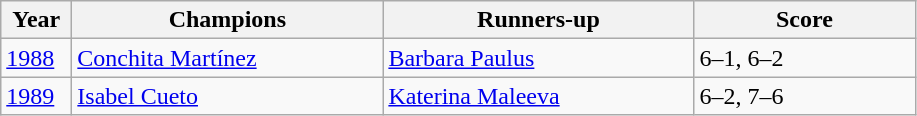<table class="sortable wikitable">
<tr>
<th style="width:40px">Year</th>
<th style="width:200px">Champions</th>
<th style="width:200px">Runners-up</th>
<th style="width:140px" class="unsortable">Score</th>
</tr>
<tr>
<td><a href='#'>1988</a></td>
<td> <a href='#'>Conchita Martínez</a></td>
<td> <a href='#'>Barbara Paulus</a></td>
<td>6–1, 6–2</td>
</tr>
<tr>
<td><a href='#'>1989</a></td>
<td> <a href='#'>Isabel Cueto</a></td>
<td> <a href='#'>Katerina Maleeva</a></td>
<td>6–2, 7–6</td>
</tr>
</table>
